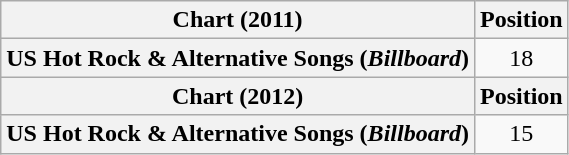<table class="wikitable plainrowheaders">
<tr>
<th>Chart (2011)</th>
<th>Position</th>
</tr>
<tr>
<th scope="row">US Hot Rock & Alternative Songs (<em>Billboard</em>)</th>
<td align="center">18</td>
</tr>
<tr>
<th>Chart (2012)</th>
<th>Position</th>
</tr>
<tr>
<th scope="row">US Hot Rock & Alternative Songs (<em>Billboard</em>)</th>
<td align="center">15</td>
</tr>
</table>
